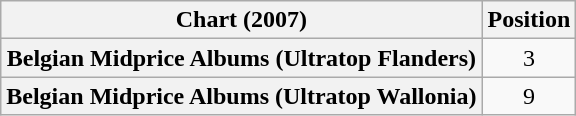<table class="wikitable sortable plainrowheaders" style="text-align:center">
<tr>
<th scope="col">Chart (2007)</th>
<th scope="col">Position</th>
</tr>
<tr>
<th scope="row">Belgian Midprice Albums (Ultratop Flanders)</th>
<td>3</td>
</tr>
<tr>
<th scope="row">Belgian Midprice Albums (Ultratop Wallonia)</th>
<td>9</td>
</tr>
</table>
